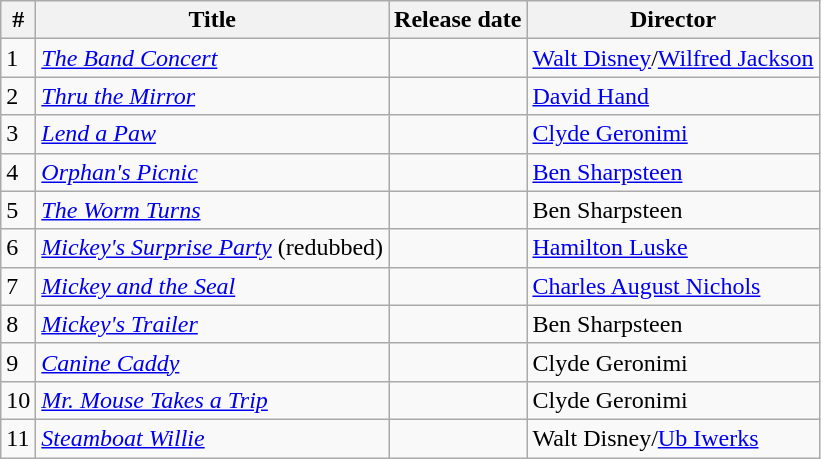<table class="wikitable sortable">
<tr>
<th>#</th>
<th>Title</th>
<th>Release date</th>
<th>Director</th>
</tr>
<tr>
<td>1</td>
<td><em><a href='#'>The Band Concert</a></em></td>
<td></td>
<td><a href='#'>Walt Disney</a>/<a href='#'>Wilfred Jackson</a></td>
</tr>
<tr>
<td>2</td>
<td><em><a href='#'>Thru the Mirror</a></em></td>
<td></td>
<td><a href='#'>David Hand</a></td>
</tr>
<tr>
<td>3</td>
<td><em><a href='#'>Lend a Paw</a></em></td>
<td></td>
<td><a href='#'>Clyde Geronimi</a></td>
</tr>
<tr>
<td>4</td>
<td><em><a href='#'>Orphan's Picnic</a></em></td>
<td></td>
<td><a href='#'>Ben Sharpsteen</a></td>
</tr>
<tr>
<td>5</td>
<td><em><a href='#'>The Worm Turns</a></em></td>
<td></td>
<td>Ben Sharpsteen</td>
</tr>
<tr>
<td>6</td>
<td><em><a href='#'>Mickey's Surprise Party</a></em> (redubbed)</td>
<td></td>
<td><a href='#'>Hamilton Luske</a></td>
</tr>
<tr>
<td>7</td>
<td><em><a href='#'>Mickey and the Seal</a></em></td>
<td></td>
<td><a href='#'>Charles August Nichols</a></td>
</tr>
<tr>
<td>8</td>
<td><em><a href='#'>Mickey's Trailer</a></em></td>
<td></td>
<td>Ben Sharpsteen</td>
</tr>
<tr>
<td>9</td>
<td><em><a href='#'>Canine Caddy</a></em></td>
<td></td>
<td>Clyde Geronimi</td>
</tr>
<tr>
<td>10</td>
<td><em><a href='#'>Mr. Mouse Takes a Trip</a></em></td>
<td></td>
<td>Clyde Geronimi</td>
</tr>
<tr>
<td>11</td>
<td><em><a href='#'>Steamboat Willie</a></em></td>
<td></td>
<td>Walt Disney/<a href='#'>Ub Iwerks</a></td>
</tr>
</table>
